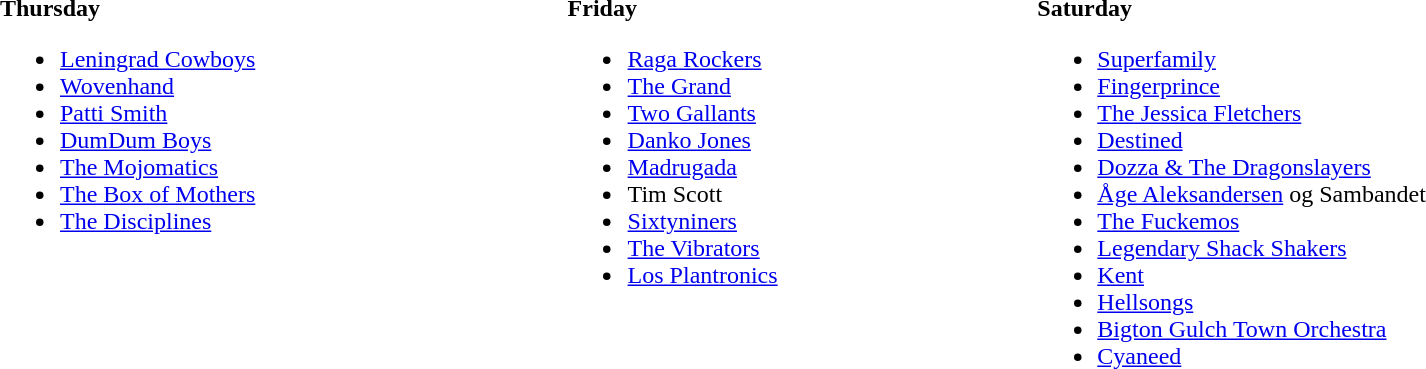<table cellpadding="2" cellspacing="2" border="0" style="width: 100%;">
<tr valign="top">
<td><br><strong>Thursday</strong><ul><li> <a href='#'>Leningrad Cowboys</a></li><li> <a href='#'>Wovenhand</a></li><li> <a href='#'>Patti Smith</a></li><li> <a href='#'>DumDum Boys</a></li><li> <a href='#'>The Mojomatics</a></li><li> <a href='#'>The Box of Mothers</a></li><li> <a href='#'>The Disciplines</a></li></ul></td>
<td><br><strong>Friday</strong><ul><li> <a href='#'>Raga Rockers</a></li><li> <a href='#'>The Grand</a></li><li> <a href='#'>Two Gallants</a></li><li> <a href='#'>Danko Jones</a></li><li> <a href='#'>Madrugada</a></li><li> Tim Scott</li><li> <a href='#'>Sixtyniners</a></li><li> <a href='#'>The Vibrators</a></li><li> <a href='#'>Los Plantronics</a></li></ul></td>
<td><br><strong>Saturday</strong><ul><li> <a href='#'>Superfamily</a></li><li> <a href='#'>Fingerprince</a></li><li> <a href='#'>The Jessica Fletchers</a></li><li> <a href='#'>Destined</a></li><li> <a href='#'>Dozza & The Dragonslayers</a></li><li> <a href='#'>Åge Aleksandersen</a> og Sambandet</li><li> <a href='#'>The Fuckemos</a></li><li> <a href='#'>Legendary Shack Shakers</a></li><li> <a href='#'>Kent</a></li><li> <a href='#'>Hellsongs</a></li><li> <a href='#'>Bigton Gulch Town Orchestra</a></li><li> <a href='#'>Cyaneed</a></li></ul></td>
</tr>
</table>
